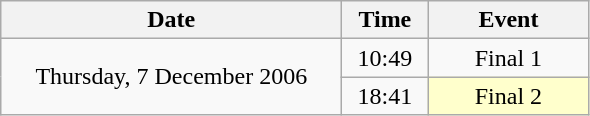<table class = "wikitable" style="text-align:center;">
<tr>
<th width=220>Date</th>
<th width=50>Time</th>
<th width=100>Event</th>
</tr>
<tr>
<td rowspan=2>Thursday, 7 December 2006</td>
<td>10:49</td>
<td>Final 1</td>
</tr>
<tr>
<td>18:41</td>
<td bgcolor=ffffcc>Final 2</td>
</tr>
</table>
